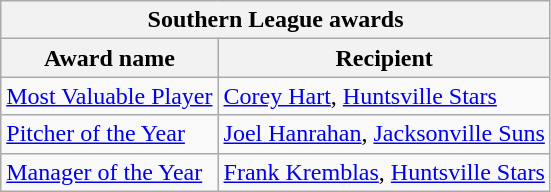<table class="wikitable">
<tr>
<th colspan="2">Southern League awards</th>
</tr>
<tr>
<th>Award name</th>
<th>Recipient</th>
</tr>
<tr>
<td><a href='#'>Most Valuable Player</a></td>
<td><a href='#'>Corey Hart</a>, <a href='#'>Huntsville Stars</a></td>
</tr>
<tr>
<td><a href='#'>Pitcher of the Year</a></td>
<td><a href='#'>Joel Hanrahan</a>, <a href='#'>Jacksonville Suns</a></td>
</tr>
<tr>
<td><a href='#'>Manager of the Year</a></td>
<td><a href='#'>Frank Kremblas</a>, <a href='#'>Huntsville Stars</a></td>
</tr>
</table>
